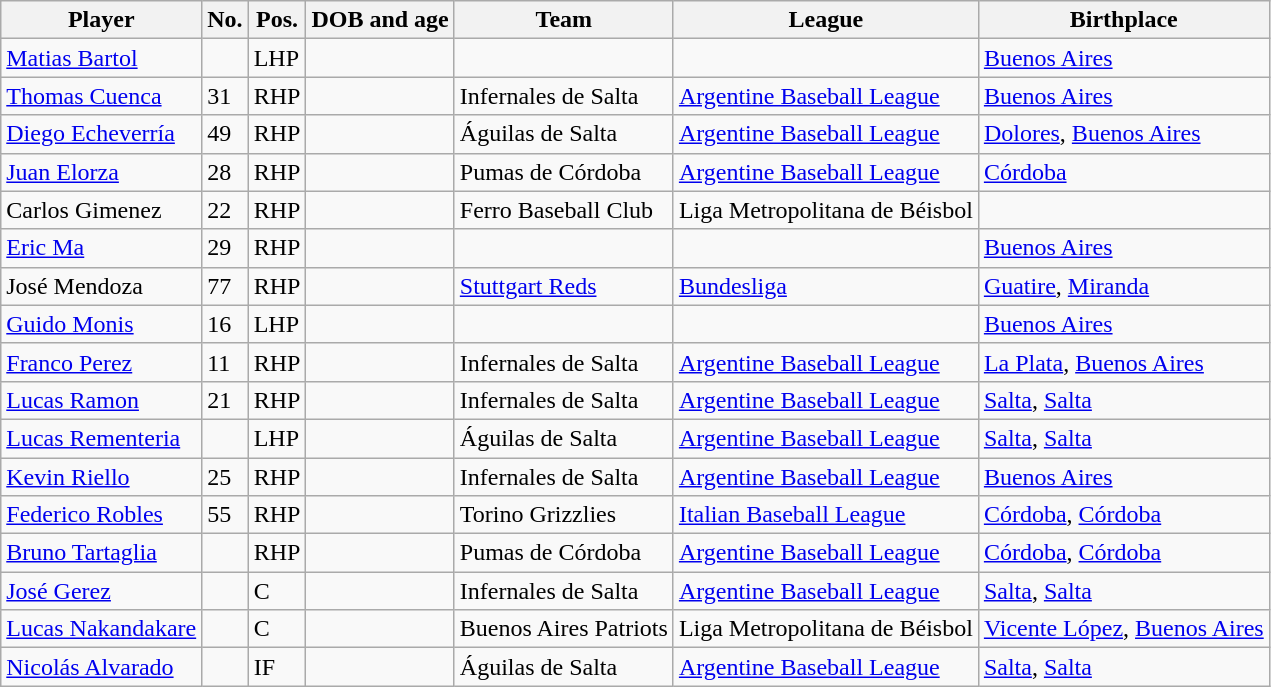<table class="wikitable sortable" style="white-space:nowrap;">
<tr>
<th>Player</th>
<th>No.</th>
<th>Pos.</th>
<th>DOB and age</th>
<th>Team</th>
<th>League</th>
<th>Birthplace</th>
</tr>
<tr>
<td><a href='#'>Matias Bartol</a></td>
<td></td>
<td>LHP</td>
<td></td>
<td></td>
<td></td>
<td> <a href='#'>Buenos Aires</a></td>
</tr>
<tr>
<td><a href='#'>Thomas Cuenca</a></td>
<td>31</td>
<td>RHP</td>
<td></td>
<td> Infernales de Salta</td>
<td><a href='#'>Argentine Baseball League</a></td>
<td> <a href='#'>Buenos Aires</a></td>
</tr>
<tr>
<td><a href='#'>Diego Echeverría</a></td>
<td>49</td>
<td>RHP</td>
<td></td>
<td> Águilas de Salta</td>
<td><a href='#'>Argentine Baseball League</a></td>
<td> <a href='#'>Dolores</a>, <a href='#'>Buenos Aires</a></td>
</tr>
<tr>
<td><a href='#'>Juan Elorza</a></td>
<td>28</td>
<td>RHP</td>
<td></td>
<td> Pumas de Córdoba</td>
<td><a href='#'>Argentine Baseball League</a></td>
<td> <a href='#'>Córdoba</a></td>
</tr>
<tr>
<td>Carlos Gimenez</td>
<td>22</td>
<td>RHP</td>
<td></td>
<td> Ferro Baseball Club</td>
<td>Liga Metropolitana de Béisbol</td>
<td></td>
</tr>
<tr>
<td><a href='#'>Eric Ma</a></td>
<td>29</td>
<td>RHP</td>
<td></td>
<td></td>
<td></td>
<td> <a href='#'>Buenos Aires</a></td>
</tr>
<tr>
<td>José Mendoza</td>
<td>77</td>
<td>RHP</td>
<td></td>
<td> <a href='#'>Stuttgart Reds</a></td>
<td><a href='#'>Bundesliga</a></td>
<td> <a href='#'>Guatire</a>, <a href='#'>Miranda</a></td>
</tr>
<tr>
<td><a href='#'>Guido Monis</a></td>
<td>16</td>
<td>LHP</td>
<td></td>
<td></td>
<td></td>
<td> <a href='#'>Buenos Aires</a></td>
</tr>
<tr>
<td><a href='#'>Franco Perez</a></td>
<td>11</td>
<td>RHP</td>
<td></td>
<td> Infernales de Salta</td>
<td><a href='#'>Argentine Baseball League</a></td>
<td> <a href='#'>La Plata</a>, <a href='#'>Buenos Aires</a></td>
</tr>
<tr>
<td><a href='#'>Lucas Ramon</a></td>
<td>21</td>
<td>RHP</td>
<td></td>
<td> Infernales de Salta</td>
<td><a href='#'>Argentine Baseball League</a></td>
<td> <a href='#'>Salta</a>, <a href='#'>Salta</a></td>
</tr>
<tr>
<td><a href='#'>Lucas Rementeria</a></td>
<td></td>
<td>LHP</td>
<td></td>
<td> Águilas de Salta</td>
<td><a href='#'>Argentine Baseball League</a></td>
<td> <a href='#'>Salta</a>, <a href='#'>Salta</a></td>
</tr>
<tr>
<td><a href='#'>Kevin Riello</a></td>
<td>25</td>
<td>RHP</td>
<td></td>
<td> Infernales de Salta</td>
<td><a href='#'>Argentine Baseball League</a></td>
<td> <a href='#'>Buenos Aires</a></td>
</tr>
<tr>
<td><a href='#'>Federico Robles</a></td>
<td>55</td>
<td>RHP</td>
<td></td>
<td> Torino Grizzlies</td>
<td><a href='#'>Italian Baseball League</a></td>
<td> <a href='#'>Córdoba</a>, <a href='#'>Córdoba</a></td>
</tr>
<tr>
<td><a href='#'>Bruno Tartaglia</a></td>
<td></td>
<td>RHP</td>
<td></td>
<td> Pumas de Córdoba</td>
<td><a href='#'>Argentine Baseball League</a></td>
<td> <a href='#'>Córdoba</a>, <a href='#'>Córdoba</a></td>
</tr>
<tr>
<td><a href='#'>José Gerez</a></td>
<td></td>
<td>C</td>
<td></td>
<td> Infernales de Salta</td>
<td><a href='#'>Argentine Baseball League</a></td>
<td> <a href='#'>Salta</a>, <a href='#'>Salta</a></td>
</tr>
<tr>
<td><a href='#'>Lucas Nakandakare</a></td>
<td></td>
<td>C</td>
<td></td>
<td> Buenos Aires Patriots</td>
<td>Liga Metropolitana de Béisbol</td>
<td> <a href='#'>Vicente López</a>, <a href='#'>Buenos Aires</a></td>
</tr>
<tr>
<td><a href='#'>Nicolás Alvarado</a></td>
<td></td>
<td>IF</td>
<td></td>
<td> Águilas de Salta</td>
<td><a href='#'>Argentine Baseball League</a></td>
<td> <a href='#'>Salta</a>, <a href='#'>Salta</a></td>
</tr>
</table>
